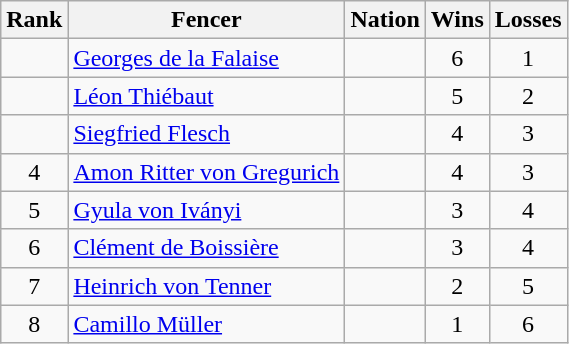<table class="wikitable sortable" style="text-align:center">
<tr>
<th>Rank</th>
<th>Fencer</th>
<th>Nation</th>
<th>Wins</th>
<th>Losses</th>
</tr>
<tr>
<td></td>
<td align=left><a href='#'>Georges de la Falaise</a></td>
<td align=left></td>
<td>6</td>
<td>1</td>
</tr>
<tr>
<td></td>
<td align=left><a href='#'>Léon Thiébaut</a></td>
<td align=left></td>
<td>5</td>
<td>2</td>
</tr>
<tr>
<td></td>
<td align=left><a href='#'>Siegfried Flesch</a></td>
<td align=left></td>
<td align=center>4</td>
<td>3</td>
</tr>
<tr>
<td>4</td>
<td align=left><a href='#'>Amon Ritter von Gregurich</a></td>
<td align=left></td>
<td>4</td>
<td>3</td>
</tr>
<tr>
<td>5</td>
<td align=left><a href='#'>Gyula von Iványi</a></td>
<td align=left></td>
<td>3</td>
<td>4</td>
</tr>
<tr>
<td>6</td>
<td align=left><a href='#'>Clément de Boissière</a></td>
<td align=left></td>
<td>3</td>
<td>4</td>
</tr>
<tr>
<td>7</td>
<td align=left><a href='#'>Heinrich von Tenner</a></td>
<td align=left></td>
<td>2</td>
<td>5</td>
</tr>
<tr>
<td>8</td>
<td align=left><a href='#'>Camillo Müller</a></td>
<td align=left></td>
<td>1</td>
<td>6</td>
</tr>
</table>
